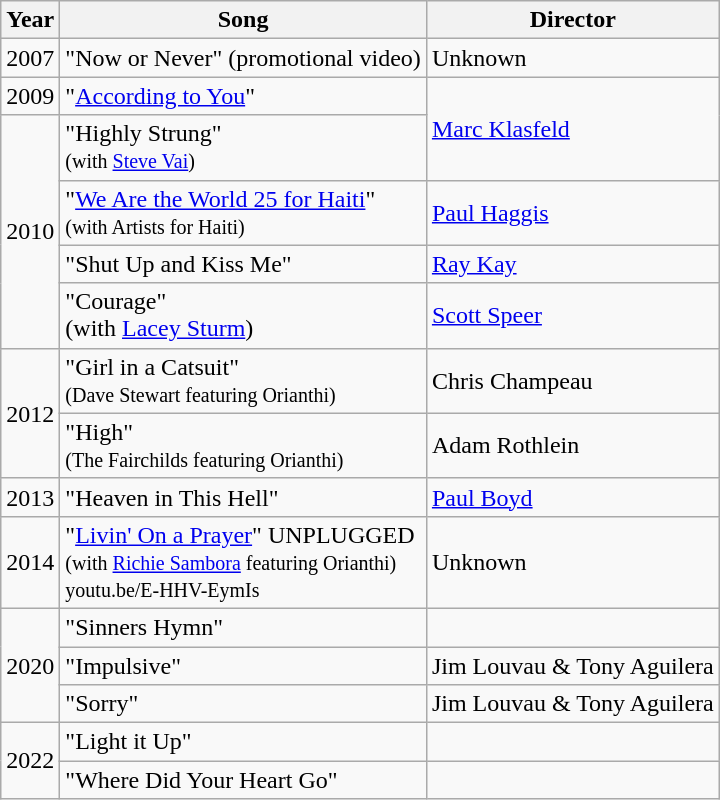<table class="wikitable">
<tr>
<th>Year</th>
<th>Song</th>
<th>Director</th>
</tr>
<tr>
<td>2007</td>
<td>"Now or Never" (promotional video)</td>
<td rowspan"2">Unknown</td>
</tr>
<tr>
<td>2009</td>
<td>"<a href='#'>According to You</a>"</td>
<td rowspan="2"><a href='#'>Marc Klasfeld</a></td>
</tr>
<tr>
<td rowspan="4">2010</td>
<td>"Highly Strung"<br><small>(with <a href='#'>Steve Vai</a>)</small></td>
</tr>
<tr>
<td>"<a href='#'>We Are the World 25 for Haiti</a>"<br><small>(with Artists for Haiti)</small></td>
<td><a href='#'>Paul Haggis</a></td>
</tr>
<tr>
<td>"Shut Up and Kiss Me"</td>
<td><a href='#'>Ray Kay</a></td>
</tr>
<tr>
<td>"Courage"<br>(with <a href='#'>Lacey Sturm</a>)</td>
<td><a href='#'>Scott Speer</a></td>
</tr>
<tr>
<td rowspan="2">2012</td>
<td>"Girl in a Catsuit"<br><small>(Dave Stewart featuring Orianthi)</small></td>
<td rowspan"1">Chris Champeau</td>
</tr>
<tr>
<td>"High"<br><small>(The Fairchilds featuring Orianthi)</small></td>
<td rowspan"1">Adam Rothlein</td>
</tr>
<tr>
<td>2013</td>
<td>"Heaven in This Hell"</td>
<td rowspan"1"><a href='#'>Paul Boyd</a></td>
</tr>
<tr>
<td>2014</td>
<td>"<a href='#'>Livin' On a Prayer</a>" UNPLUGGED <br><small>(with <a href='#'>Richie Sambora</a> featuring Orianthi)</small><br><small>youtu.be/E-HHV-EymIs</small></td>
<td>Unknown</td>
</tr>
<tr>
<td rowspan="3">2020</td>
<td>"Sinners Hymn"<br></td>
</tr>
<tr>
<td>"Impulsive"<br></td>
<td>Jim Louvau & Tony Aguilera</td>
</tr>
<tr>
<td>"Sorry"</td>
<td>Jim Louvau & Tony Aguilera</td>
</tr>
<tr>
<td rowspan="2">2022</td>
<td>"Light it Up"</td>
</tr>
<tr>
<td>"Where Did Your Heart Go"</td>
<td rowspan"1"></td>
</tr>
</table>
